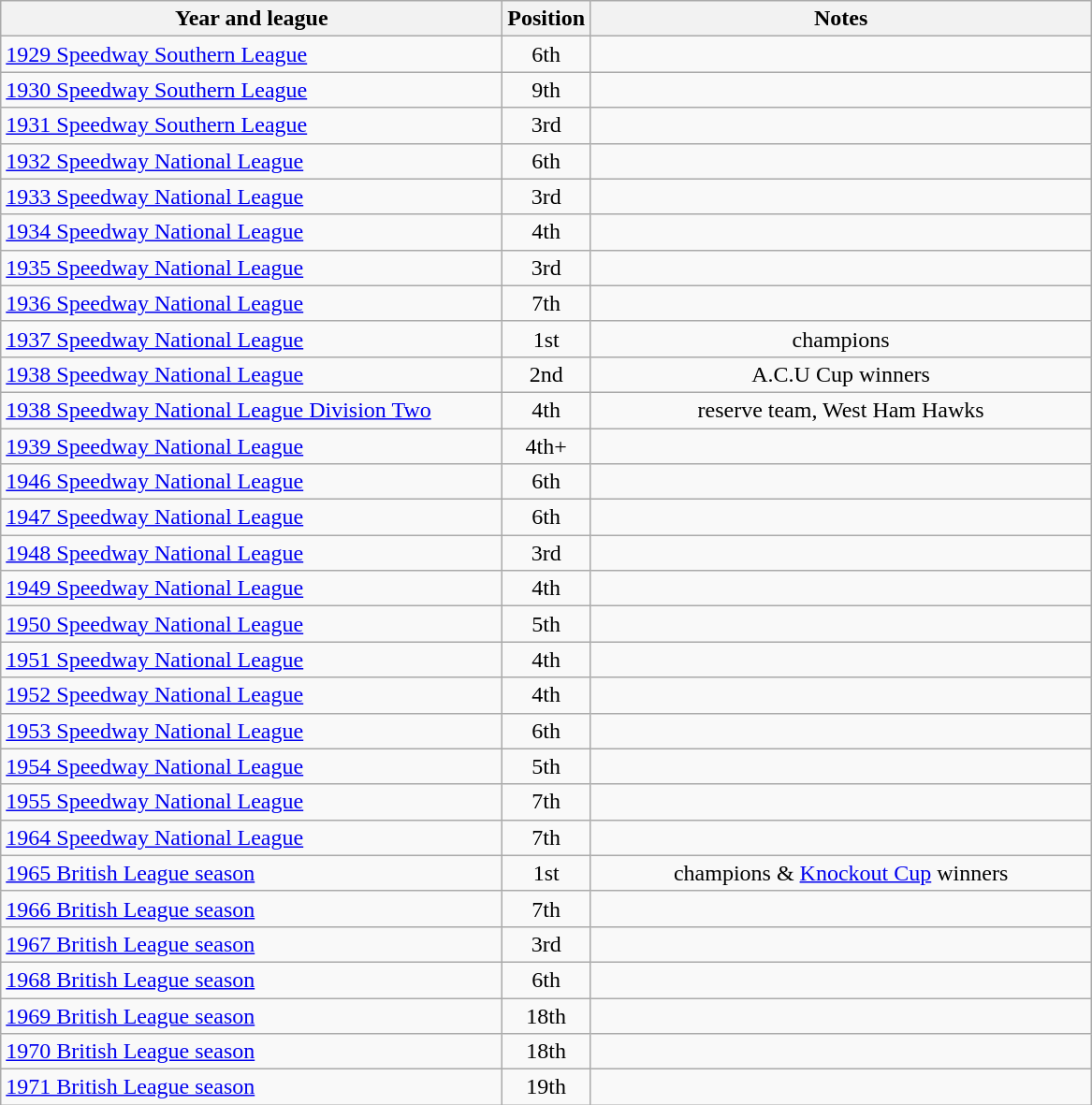<table class="wikitable">
<tr>
<th width=350>Year and league</th>
<th width=50>Position</th>
<th width=350>Notes</th>
</tr>
<tr align=center>
<td align="left"><a href='#'>1929 Speedway Southern League</a></td>
<td>6th</td>
<td></td>
</tr>
<tr align=center>
<td align="left"><a href='#'>1930 Speedway Southern League</a></td>
<td>9th</td>
<td></td>
</tr>
<tr align=center>
<td align="left"><a href='#'>1931 Speedway Southern League</a></td>
<td>3rd</td>
<td></td>
</tr>
<tr align=center>
<td align="left"><a href='#'>1932 Speedway National League</a></td>
<td>6th</td>
<td></td>
</tr>
<tr align=center>
<td align="left"><a href='#'>1933 Speedway National League</a></td>
<td>3rd</td>
<td></td>
</tr>
<tr align=center>
<td align="left"><a href='#'>1934 Speedway National League</a></td>
<td>4th</td>
<td></td>
</tr>
<tr align=center>
<td align="left"><a href='#'>1935 Speedway National League</a></td>
<td>3rd</td>
<td></td>
</tr>
<tr align=center>
<td align="left"><a href='#'>1936 Speedway National League</a></td>
<td>7th</td>
<td></td>
</tr>
<tr align=center>
<td align="left"><a href='#'>1937 Speedway National League</a></td>
<td>1st</td>
<td>champions</td>
</tr>
<tr align=center>
<td align="left"><a href='#'>1938 Speedway National League</a></td>
<td>2nd</td>
<td>A.C.U Cup winners</td>
</tr>
<tr align=center>
<td align="left"><a href='#'>1938 Speedway National League Division Two</a></td>
<td>4th</td>
<td>reserve team, West Ham Hawks</td>
</tr>
<tr align=center>
<td align="left"><a href='#'>1939 Speedway National League</a></td>
<td>4th+</td>
<td></td>
</tr>
<tr align=center>
<td align="left"><a href='#'>1946 Speedway National League</a></td>
<td>6th</td>
<td></td>
</tr>
<tr align=center>
<td align="left"><a href='#'>1947 Speedway National League</a></td>
<td>6th</td>
<td></td>
</tr>
<tr align=center>
<td align="left"><a href='#'>1948 Speedway National League</a></td>
<td>3rd</td>
<td></td>
</tr>
<tr align=center>
<td align="left"><a href='#'>1949 Speedway National League</a></td>
<td>4th</td>
<td></td>
</tr>
<tr align=center>
<td align="left"><a href='#'>1950 Speedway National League</a></td>
<td>5th</td>
<td></td>
</tr>
<tr align=center>
<td align="left"><a href='#'>1951 Speedway National League</a></td>
<td>4th</td>
<td></td>
</tr>
<tr align=center>
<td align="left"><a href='#'>1952 Speedway National League</a></td>
<td>4th</td>
<td></td>
</tr>
<tr align=center>
<td align="left"><a href='#'>1953 Speedway National League</a></td>
<td>6th</td>
<td></td>
</tr>
<tr align=center>
<td align="left"><a href='#'>1954 Speedway National League</a></td>
<td>5th</td>
<td></td>
</tr>
<tr align=center>
<td align="left"><a href='#'>1955 Speedway National League</a></td>
<td>7th</td>
<td></td>
</tr>
<tr align=center>
<td align="left"><a href='#'>1964 Speedway National League</a></td>
<td>7th</td>
<td></td>
</tr>
<tr align=center>
<td align="left"><a href='#'>1965 British League season</a></td>
<td>1st</td>
<td>champions & <a href='#'>Knockout Cup</a> winners</td>
</tr>
<tr align=center>
<td align="left"><a href='#'>1966 British League season</a></td>
<td>7th</td>
<td></td>
</tr>
<tr align=center>
<td align="left"><a href='#'>1967 British League season</a></td>
<td>3rd</td>
<td></td>
</tr>
<tr align=center>
<td align="left"><a href='#'>1968 British League season</a></td>
<td>6th</td>
<td></td>
</tr>
<tr align=center>
<td align="left"><a href='#'>1969 British League season</a></td>
<td>18th</td>
<td></td>
</tr>
<tr align=center>
<td align="left"><a href='#'>1970 British League season</a></td>
<td>18th</td>
<td></td>
</tr>
<tr align=center>
<td align="left"><a href='#'>1971 British League season</a></td>
<td>19th</td>
<td></td>
</tr>
</table>
